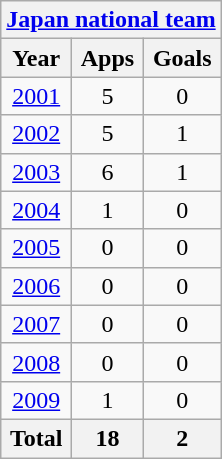<table class="wikitable" style="text-align:center">
<tr>
<th colspan=3><a href='#'>Japan national team</a></th>
</tr>
<tr>
<th>Year</th>
<th>Apps</th>
<th>Goals</th>
</tr>
<tr>
<td><a href='#'>2001</a></td>
<td>5</td>
<td>0</td>
</tr>
<tr>
<td><a href='#'>2002</a></td>
<td>5</td>
<td>1</td>
</tr>
<tr>
<td><a href='#'>2003</a></td>
<td>6</td>
<td>1</td>
</tr>
<tr>
<td><a href='#'>2004</a></td>
<td>1</td>
<td>0</td>
</tr>
<tr>
<td><a href='#'>2005</a></td>
<td>0</td>
<td>0</td>
</tr>
<tr>
<td><a href='#'>2006</a></td>
<td>0</td>
<td>0</td>
</tr>
<tr>
<td><a href='#'>2007</a></td>
<td>0</td>
<td>0</td>
</tr>
<tr>
<td><a href='#'>2008</a></td>
<td>0</td>
<td>0</td>
</tr>
<tr>
<td><a href='#'>2009</a></td>
<td>1</td>
<td>0</td>
</tr>
<tr>
<th>Total</th>
<th>18</th>
<th>2</th>
</tr>
</table>
